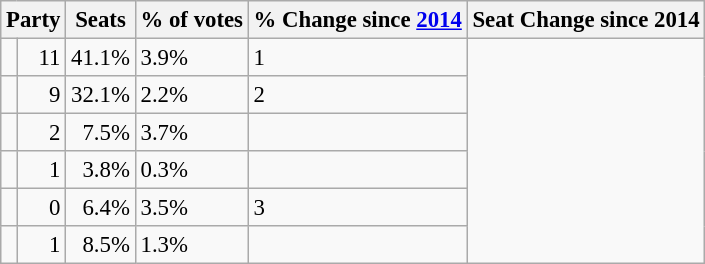<table class="wikitable" style="font-size: 95%;">
<tr>
<th colspan=2>Party</th>
<th>Seats</th>
<th>% of votes</th>
<th>% Change since <a href='#'>2014</a></th>
<th>Seat Change since 2014</th>
</tr>
<tr>
<td></td>
<td style="text-align:right;">11</td>
<td style="text-align:right;">41.1%</td>
<td> 3.9%</td>
<td> 1</td>
</tr>
<tr>
<td></td>
<td style="text-align:right;">9</td>
<td style="text-align:right;">32.1%</td>
<td> 2.2%</td>
<td> 2</td>
</tr>
<tr>
<td></td>
<td style="text-align:right;">2</td>
<td style="text-align:right;">7.5%</td>
<td> 3.7%</td>
<td></td>
</tr>
<tr>
<td></td>
<td style="text-align:right;">1</td>
<td style="text-align:right;">3.8%</td>
<td> 0.3%</td>
<td></td>
</tr>
<tr>
<td></td>
<td style="text-align:right;">0</td>
<td style="text-align:right;">6.4%</td>
<td> 3.5%</td>
<td> 3</td>
</tr>
<tr>
<td></td>
<td style="text-align:right;">1</td>
<td style="text-align:right;">8.5%</td>
<td> 1.3%</td>
<td></td>
</tr>
</table>
